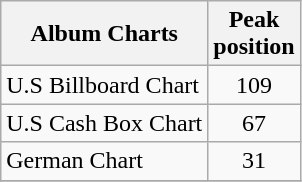<table class="wikitable sortable">
<tr>
<th align="left">Album Charts</th>
<th align="left">Peak<br>position</th>
</tr>
<tr>
<td align="left">U.S Billboard Chart</td>
<td align="center">109</td>
</tr>
<tr>
<td align="left">U.S Cash Box Chart</td>
<td align="center">67</td>
</tr>
<tr>
<td align="left">German Chart</td>
<td align="center">31</td>
</tr>
<tr>
</tr>
</table>
